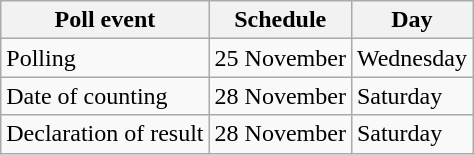<table class="wikitable">
<tr>
<th>Poll event</th>
<th>Schedule</th>
<th>Day</th>
</tr>
<tr>
<td>Polling</td>
<td>25 November</td>
<td>Wednesday</td>
</tr>
<tr>
<td>Date of counting</td>
<td>28 November</td>
<td>Saturday</td>
</tr>
<tr>
<td>Declaration of result</td>
<td>28 November</td>
<td>Saturday</td>
</tr>
</table>
